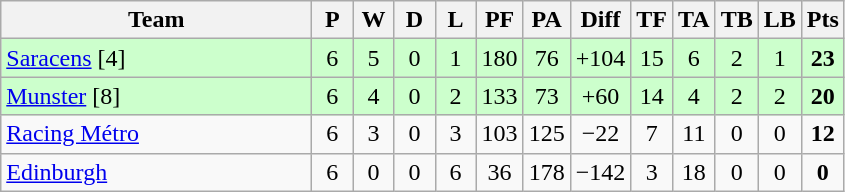<table class="wikitable" style="text-align: center;">
<tr>
<th style="width:200px;">Team</th>
<th width="20">P</th>
<th width="20">W</th>
<th width="20">D</th>
<th width="20">L</th>
<th width="20">PF</th>
<th width="20">PA</th>
<th width="20">Diff</th>
<th width="20">TF</th>
<th width="20">TA</th>
<th width="20">TB</th>
<th width="20">LB</th>
<th width="20">Pts</th>
</tr>
<tr bgcolor="#ccffcc">
<td align=left> <a href='#'>Saracens</a> [4]</td>
<td>6</td>
<td>5</td>
<td>0</td>
<td>1</td>
<td>180</td>
<td>76</td>
<td>+104</td>
<td>15</td>
<td>6</td>
<td>2</td>
<td>1</td>
<td><strong>23</strong></td>
</tr>
<tr bgcolor="#ccffcc">
<td align=left> <a href='#'>Munster</a> [8]</td>
<td>6</td>
<td>4</td>
<td>0</td>
<td>2</td>
<td>133</td>
<td>73</td>
<td>+60</td>
<td>14</td>
<td>4</td>
<td>2</td>
<td>2</td>
<td><strong>20</strong></td>
</tr>
<tr>
<td align=left> <a href='#'>Racing Métro</a></td>
<td>6</td>
<td>3</td>
<td>0</td>
<td>3</td>
<td>103</td>
<td>125</td>
<td>−22</td>
<td>7</td>
<td>11</td>
<td>0</td>
<td>0</td>
<td><strong>12</strong></td>
</tr>
<tr>
<td align=left> <a href='#'>Edinburgh</a></td>
<td>6</td>
<td>0</td>
<td>0</td>
<td>6</td>
<td>36</td>
<td>178</td>
<td>−142</td>
<td>3</td>
<td>18</td>
<td>0</td>
<td>0</td>
<td><strong>0</strong></td>
</tr>
</table>
